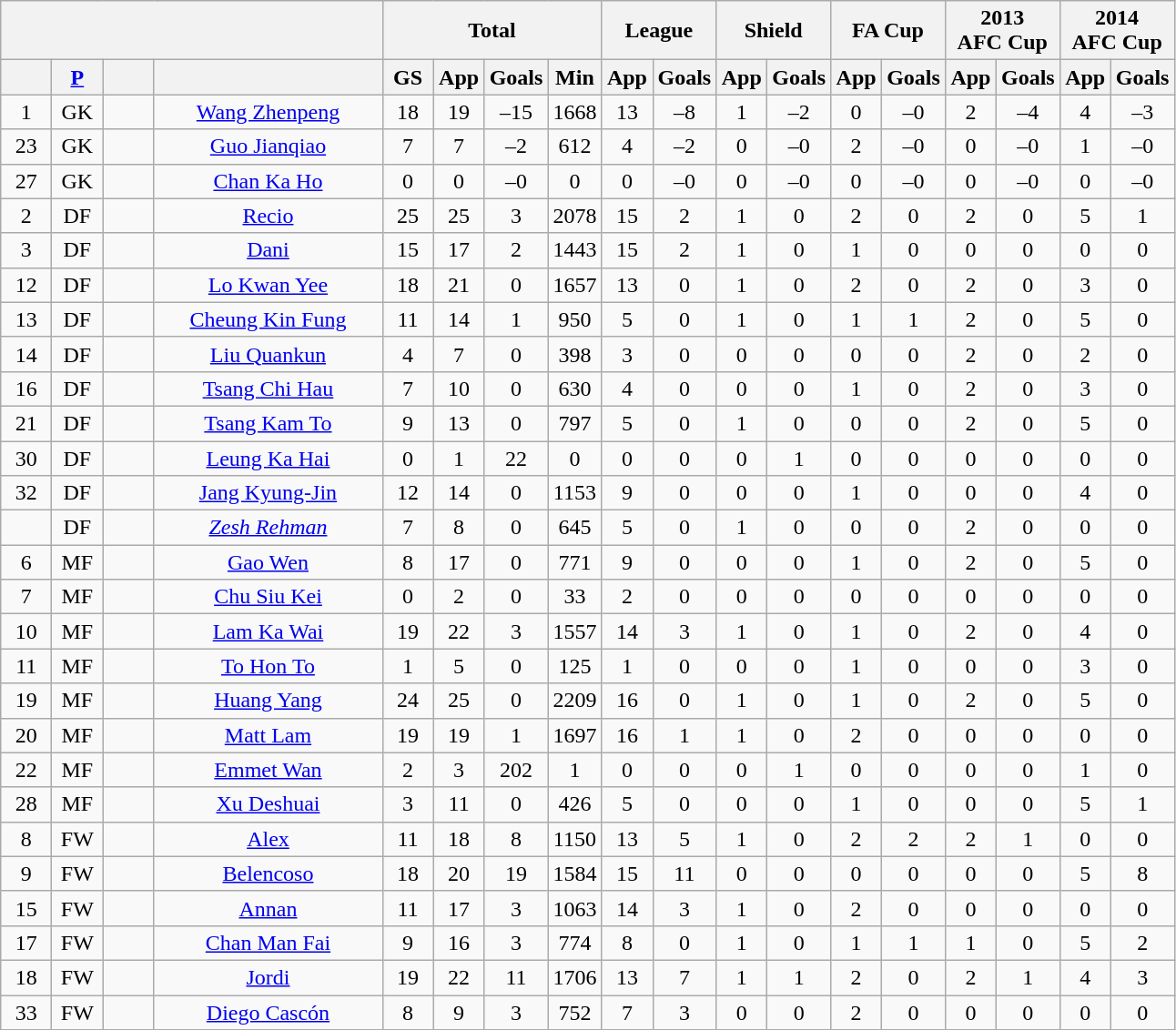<table class="wikitable" style="text-align: center;">
<tr>
<th colspan=4></th>
<th colspan=4>Total</th>
<th colspan=2>League</th>
<th colspan=2>Shield</th>
<th colspan=2>FA Cup</th>
<th colspan=2>2013<br>AFC Cup</th>
<th colspan=2>2014<br>AFC Cup</th>
</tr>
<tr>
<th width=30></th>
<th width=30><a href='#'>P</a></th>
<th width=30></th>
<th width=160></th>
<th width=30>GS</th>
<th width=30>App</th>
<th width=30>Goals</th>
<th width=30>Min</th>
<th width=30>App</th>
<th width=30>Goals</th>
<th width=30>App</th>
<th width=30>Goals</th>
<th width=30>App</th>
<th width=30>Goals</th>
<th width=30>App</th>
<th width=30>Goals</th>
<th width=30>App</th>
<th width=30>Goals<br></th>
</tr>
<tr>
<td>1</td>
<td>GK</td>
<td></td>
<td><a href='#'>Wang Zhenpeng</a></td>
<td>18</td>
<td>19</td>
<td>–15</td>
<td>1668</td>
<td>13</td>
<td>–8</td>
<td>1</td>
<td>–2</td>
<td>0</td>
<td>–0</td>
<td>2</td>
<td>–4</td>
<td>4</td>
<td>–3</td>
</tr>
<tr>
<td>23</td>
<td>GK</td>
<td></td>
<td><a href='#'>Guo Jianqiao</a></td>
<td>7</td>
<td>7</td>
<td>–2</td>
<td>612</td>
<td>4</td>
<td>–2</td>
<td>0</td>
<td>–0</td>
<td>2</td>
<td>–0</td>
<td>0</td>
<td>–0</td>
<td>1</td>
<td>–0</td>
</tr>
<tr>
<td>27</td>
<td>GK</td>
<td></td>
<td><a href='#'>Chan Ka Ho</a></td>
<td>0</td>
<td>0</td>
<td>–0</td>
<td>0</td>
<td>0</td>
<td>–0</td>
<td>0</td>
<td>–0</td>
<td>0</td>
<td>–0</td>
<td>0</td>
<td>–0</td>
<td>0</td>
<td>–0<br></td>
</tr>
<tr>
<td>2</td>
<td>DF</td>
<td></td>
<td><a href='#'>Recio</a></td>
<td>25</td>
<td>25</td>
<td>3</td>
<td>2078</td>
<td>15</td>
<td>2</td>
<td>1</td>
<td>0</td>
<td>2</td>
<td>0</td>
<td>2</td>
<td>0</td>
<td>5</td>
<td>1</td>
</tr>
<tr>
<td>3</td>
<td>DF</td>
<td></td>
<td><a href='#'>Dani</a></td>
<td>15</td>
<td>17</td>
<td>2</td>
<td>1443</td>
<td>15</td>
<td>2</td>
<td>1</td>
<td>0</td>
<td>1</td>
<td>0</td>
<td>0</td>
<td>0</td>
<td>0</td>
<td>0</td>
</tr>
<tr>
<td>12</td>
<td>DF</td>
<td></td>
<td><a href='#'>Lo Kwan Yee</a></td>
<td>18</td>
<td>21</td>
<td>0</td>
<td>1657</td>
<td>13</td>
<td>0</td>
<td>1</td>
<td>0</td>
<td>2</td>
<td>0</td>
<td>2</td>
<td>0</td>
<td>3</td>
<td>0</td>
</tr>
<tr>
<td>13</td>
<td>DF</td>
<td></td>
<td><a href='#'>Cheung Kin Fung</a></td>
<td>11</td>
<td>14</td>
<td>1</td>
<td>950</td>
<td>5</td>
<td>0</td>
<td>1</td>
<td>0</td>
<td>1</td>
<td>1</td>
<td>2</td>
<td>0</td>
<td>5</td>
<td>0</td>
</tr>
<tr>
<td>14</td>
<td>DF</td>
<td></td>
<td><a href='#'>Liu Quankun</a></td>
<td>4</td>
<td>7</td>
<td>0</td>
<td>398</td>
<td>3</td>
<td>0</td>
<td>0</td>
<td>0</td>
<td>0</td>
<td>0</td>
<td>2</td>
<td>0</td>
<td>2</td>
<td>0</td>
</tr>
<tr>
<td>16</td>
<td>DF</td>
<td></td>
<td><a href='#'>Tsang Chi Hau</a></td>
<td>7</td>
<td>10</td>
<td>0</td>
<td>630</td>
<td>4</td>
<td>0</td>
<td>0</td>
<td>0</td>
<td>1</td>
<td>0</td>
<td>2</td>
<td>0</td>
<td>3</td>
<td>0</td>
</tr>
<tr>
<td>21</td>
<td>DF</td>
<td></td>
<td><a href='#'>Tsang Kam To</a></td>
<td>9</td>
<td>13</td>
<td>0</td>
<td>797</td>
<td>5</td>
<td>0</td>
<td>1</td>
<td>0</td>
<td>0</td>
<td>0</td>
<td>2</td>
<td>0</td>
<td>5</td>
<td>0</td>
</tr>
<tr>
<td>30</td>
<td>DF</td>
<td></td>
<td><a href='#'>Leung Ka Hai</a></td>
<td>0</td>
<td>1</td>
<td>22</td>
<td>0</td>
<td>0</td>
<td>0</td>
<td>0</td>
<td>1</td>
<td>0</td>
<td>0</td>
<td>0</td>
<td>0</td>
<td>0</td>
<td>0</td>
</tr>
<tr>
<td>32</td>
<td>DF</td>
<td></td>
<td><a href='#'>Jang Kyung-Jin</a></td>
<td>12</td>
<td>14</td>
<td>0</td>
<td>1153</td>
<td>9</td>
<td>0</td>
<td>0</td>
<td>0</td>
<td>1</td>
<td>0</td>
<td>0</td>
<td>0</td>
<td>4</td>
<td>0</td>
</tr>
<tr>
<td></td>
<td>DF</td>
<td></td>
<td><em><a href='#'>Zesh Rehman</a></em></td>
<td>7</td>
<td>8</td>
<td>0</td>
<td>645</td>
<td>5</td>
<td>0</td>
<td>1</td>
<td>0</td>
<td>0</td>
<td>0</td>
<td>2</td>
<td>0</td>
<td>0</td>
<td>0<br></td>
</tr>
<tr>
<td>6</td>
<td>MF</td>
<td></td>
<td><a href='#'>Gao Wen</a></td>
<td>8</td>
<td>17</td>
<td>0</td>
<td>771</td>
<td>9</td>
<td>0</td>
<td>0</td>
<td>0</td>
<td>1</td>
<td>0</td>
<td>2</td>
<td>0</td>
<td>5</td>
<td>0</td>
</tr>
<tr>
<td>7</td>
<td>MF</td>
<td></td>
<td><a href='#'>Chu Siu Kei</a></td>
<td>0</td>
<td>2</td>
<td>0</td>
<td>33</td>
<td>2</td>
<td>0</td>
<td>0</td>
<td>0</td>
<td>0</td>
<td>0</td>
<td>0</td>
<td>0</td>
<td>0</td>
<td>0</td>
</tr>
<tr>
<td>10</td>
<td>MF</td>
<td></td>
<td><a href='#'>Lam Ka Wai</a></td>
<td>19</td>
<td>22</td>
<td>3</td>
<td>1557</td>
<td>14</td>
<td>3</td>
<td>1</td>
<td>0</td>
<td>1</td>
<td>0</td>
<td>2</td>
<td>0</td>
<td>4</td>
<td>0</td>
</tr>
<tr>
<td>11</td>
<td>MF</td>
<td></td>
<td><a href='#'>To Hon To</a></td>
<td>1</td>
<td>5</td>
<td>0</td>
<td>125</td>
<td>1</td>
<td>0</td>
<td>0</td>
<td>0</td>
<td>1</td>
<td>0</td>
<td>0</td>
<td>0</td>
<td>3</td>
<td>0</td>
</tr>
<tr>
<td>19</td>
<td>MF</td>
<td></td>
<td><a href='#'>Huang Yang</a></td>
<td>24</td>
<td>25</td>
<td>0</td>
<td>2209</td>
<td>16</td>
<td>0</td>
<td>1</td>
<td>0</td>
<td>1</td>
<td>0</td>
<td>2</td>
<td>0</td>
<td>5</td>
<td>0</td>
</tr>
<tr>
<td>20</td>
<td>MF</td>
<td></td>
<td><a href='#'>Matt Lam</a></td>
<td>19</td>
<td>19</td>
<td>1</td>
<td>1697</td>
<td>16</td>
<td>1</td>
<td>1</td>
<td>0</td>
<td>2</td>
<td>0</td>
<td>0</td>
<td>0</td>
<td>0</td>
<td>0</td>
</tr>
<tr>
<td>22</td>
<td>MF</td>
<td></td>
<td><a href='#'>Emmet Wan</a></td>
<td>2</td>
<td>3</td>
<td>202</td>
<td>1</td>
<td>0</td>
<td>0</td>
<td>0</td>
<td>1</td>
<td>0</td>
<td>0</td>
<td>0</td>
<td>0</td>
<td>1</td>
<td>0</td>
</tr>
<tr>
<td>28</td>
<td>MF</td>
<td></td>
<td><a href='#'>Xu Deshuai</a></td>
<td>3</td>
<td>11</td>
<td>0</td>
<td>426</td>
<td>5</td>
<td>0</td>
<td>0</td>
<td>0</td>
<td>1</td>
<td>0</td>
<td>0</td>
<td>0</td>
<td>5</td>
<td>1<br></td>
</tr>
<tr>
<td>8</td>
<td>FW</td>
<td></td>
<td><a href='#'>Alex</a></td>
<td>11</td>
<td>18</td>
<td>8</td>
<td>1150</td>
<td>13</td>
<td>5</td>
<td>1</td>
<td>0</td>
<td>2</td>
<td>2</td>
<td>2</td>
<td>1</td>
<td>0</td>
<td>0</td>
</tr>
<tr>
<td>9</td>
<td>FW</td>
<td></td>
<td><a href='#'>Belencoso</a></td>
<td>18</td>
<td>20</td>
<td>19</td>
<td>1584</td>
<td>15</td>
<td>11</td>
<td>0</td>
<td>0</td>
<td>0</td>
<td>0</td>
<td>0</td>
<td>0</td>
<td>5</td>
<td>8</td>
</tr>
<tr>
<td>15</td>
<td>FW</td>
<td></td>
<td><a href='#'>Annan</a></td>
<td>11</td>
<td>17</td>
<td>3</td>
<td>1063</td>
<td>14</td>
<td>3</td>
<td>1</td>
<td>0</td>
<td>2</td>
<td>0</td>
<td>0</td>
<td>0</td>
<td>0</td>
<td>0</td>
</tr>
<tr>
<td>17</td>
<td>FW</td>
<td></td>
<td><a href='#'>Chan Man Fai</a></td>
<td>9</td>
<td>16</td>
<td>3</td>
<td>774</td>
<td>8</td>
<td>0</td>
<td>1</td>
<td>0</td>
<td>1</td>
<td>1</td>
<td>1</td>
<td>0</td>
<td>5</td>
<td>2</td>
</tr>
<tr>
<td>18</td>
<td>FW</td>
<td></td>
<td><a href='#'>Jordi</a></td>
<td>19</td>
<td>22</td>
<td>11</td>
<td>1706</td>
<td>13</td>
<td>7</td>
<td>1</td>
<td>1</td>
<td>2</td>
<td>0</td>
<td>2</td>
<td>1</td>
<td>4</td>
<td>3</td>
</tr>
<tr>
<td>33</td>
<td>FW</td>
<td></td>
<td><a href='#'>Diego Cascón</a></td>
<td>8</td>
<td>9</td>
<td>3</td>
<td>752</td>
<td>7</td>
<td>3</td>
<td>0</td>
<td>0</td>
<td>2</td>
<td>0</td>
<td>0</td>
<td>0</td>
<td>0</td>
<td>0</td>
</tr>
</table>
